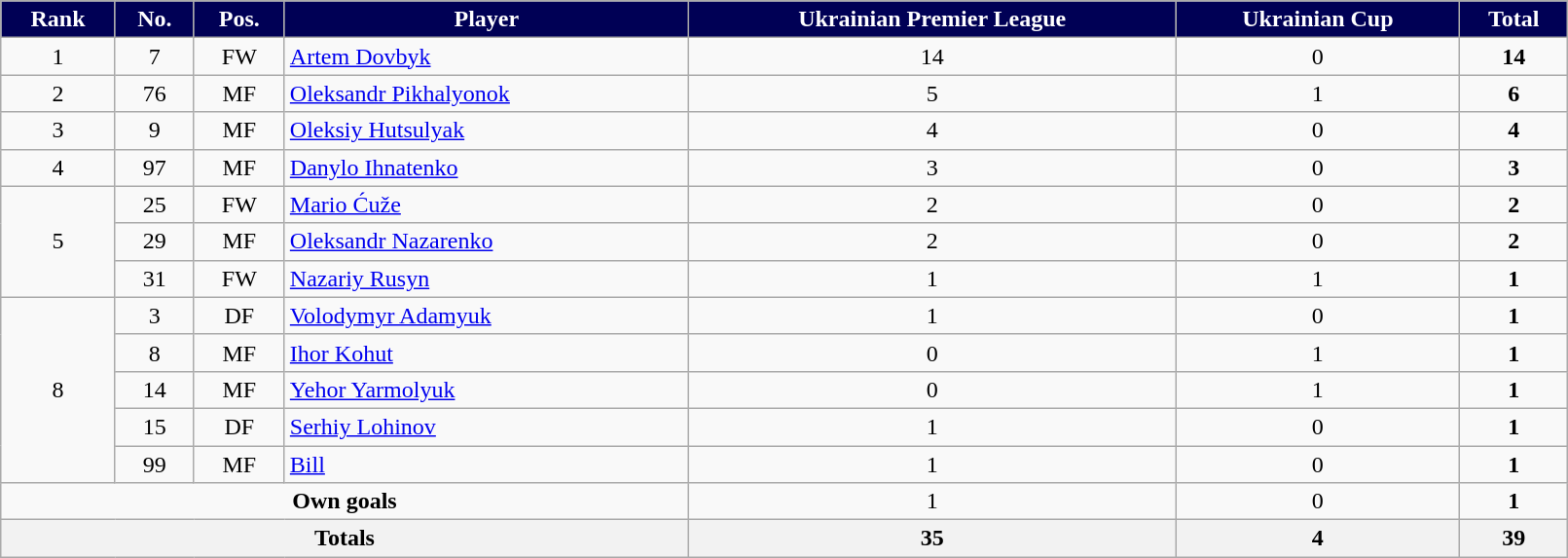<table class="wikitable sortable" style="text-align:center;width:85%;">
<tr>
<th style=background-color:#000055;color:white>Rank</th>
<th style=background-color:#000055;color:white>No.</th>
<th style=background-color:#000055;color:white>Pos.</th>
<th style=background-color:#000055;color:white>Player</th>
<th style=background-color:#000055;color:white>Ukrainian Premier League</th>
<th style=background-color:#000055;color:white>Ukrainian Cup</th>
<th style=background-color:#000055;color:white>Total</th>
</tr>
<tr>
<td>1</td>
<td>7</td>
<td>FW</td>
<td align=left> <a href='#'>Artem Dovbyk</a></td>
<td>14</td>
<td>0</td>
<td><strong>14</strong></td>
</tr>
<tr>
<td>2</td>
<td>76</td>
<td>MF</td>
<td align=left> <a href='#'>Oleksandr Pikhalyonok</a></td>
<td>5</td>
<td>1</td>
<td><strong>6</strong></td>
</tr>
<tr>
<td>3</td>
<td>9</td>
<td>MF</td>
<td align=left> <a href='#'>Oleksiy Hutsulyak</a></td>
<td>4</td>
<td>0</td>
<td><strong>4</strong></td>
</tr>
<tr>
<td>4</td>
<td>97</td>
<td>MF</td>
<td align=left> <a href='#'>Danylo Ihnatenko</a></td>
<td>3</td>
<td>0</td>
<td><strong>3</strong></td>
</tr>
<tr>
<td rowspan="3">5</td>
<td>25</td>
<td>FW</td>
<td align=left> <a href='#'>Mario Ćuže</a></td>
<td>2</td>
<td>0</td>
<td><strong>2</strong></td>
</tr>
<tr>
<td>29</td>
<td>MF</td>
<td align=left> <a href='#'>Oleksandr Nazarenko</a></td>
<td>2</td>
<td>0</td>
<td><strong>2</strong></td>
</tr>
<tr>
<td>31</td>
<td>FW</td>
<td align=left> <a href='#'>Nazariy Rusyn</a></td>
<td>1</td>
<td>1</td>
<td><strong>1</strong></td>
</tr>
<tr>
<td rowspan="5">8</td>
<td>3</td>
<td>DF</td>
<td align=left> <a href='#'>Volodymyr Adamyuk</a></td>
<td>1</td>
<td>0</td>
<td><strong>1</strong></td>
</tr>
<tr>
<td>8</td>
<td>MF</td>
<td align=left> <a href='#'>Ihor Kohut</a></td>
<td>0</td>
<td>1</td>
<td><strong>1</strong></td>
</tr>
<tr>
<td>14</td>
<td>MF</td>
<td align=left> <a href='#'>Yehor Yarmolyuk</a></td>
<td>0</td>
<td>1</td>
<td><strong>1</strong></td>
</tr>
<tr>
<td>15</td>
<td>DF</td>
<td align=left> <a href='#'>Serhiy Lohinov</a></td>
<td>1</td>
<td>0</td>
<td><strong>1</strong></td>
</tr>
<tr>
<td>99</td>
<td>MF</td>
<td align=left> <a href='#'>Bill</a></td>
<td>1</td>
<td>0</td>
<td><strong>1</strong></td>
</tr>
<tr>
<td colspan="4"><strong>Own goals</strong></td>
<td>1</td>
<td>0</td>
<td><strong>1</strong></td>
</tr>
<tr>
<th colspan=4><strong>Totals</strong></th>
<th><strong>35</strong></th>
<th><strong>4</strong></th>
<th><strong>39</strong></th>
</tr>
</table>
